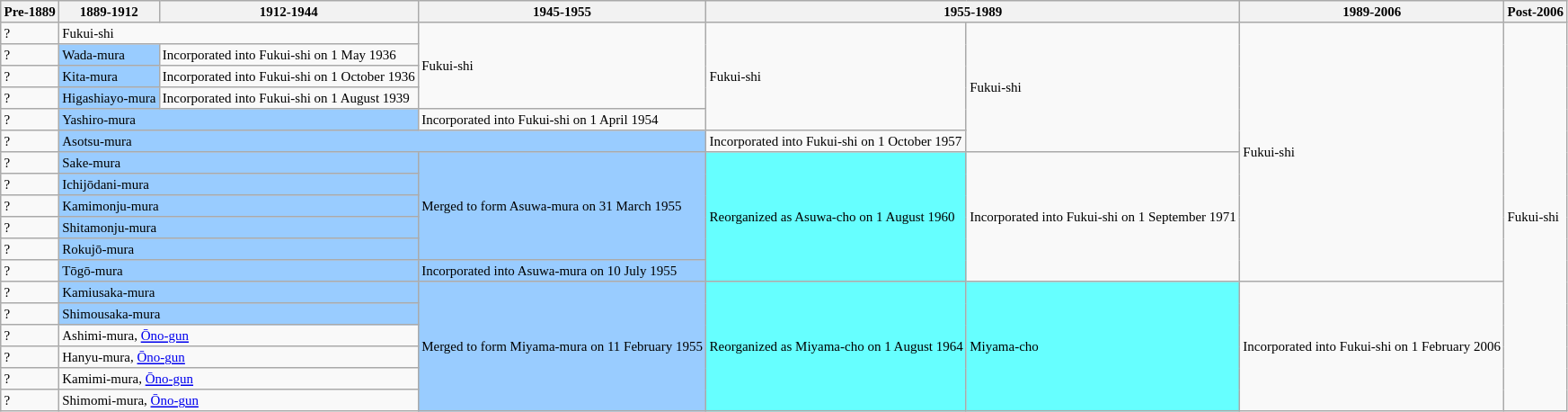<table class="wikitable" style="font-size:x-small">
<tr>
<th>Pre-1889</th>
<th>1889-1912</th>
<th>1912-1944</th>
<th>1945-1955</th>
<th colspan="2">1955-1989</th>
<th>1989-2006</th>
<th>Post-2006</th>
</tr>
<tr>
<td>?</td>
<td colspan="2">Fukui-shi<br></td>
<td rowspan="4">Fukui-shi</td>
<td rowspan="5">Fukui-shi</td>
<td rowspan="6">Fukui-shi</td>
<td rowspan="12">Fukui-shi</td>
<td rowspan="18">Fukui-shi</td>
</tr>
<tr>
<td>?</td>
<td style="background-color:#9cf;">Wada-mura<br></td>
<td>Incorporated into Fukui-shi on 1 May 1936</td>
</tr>
<tr>
<td>?</td>
<td style="background-color:#9cf;">Kita-mura<br></td>
<td>Incorporated into Fukui-shi on 1 October 1936</td>
</tr>
<tr>
<td>?</td>
<td style="background-color:#9cf;">Higashiayo-mura<br></td>
<td>Incorporated into Fukui-shi on 1 August 1939</td>
</tr>
<tr>
<td>?</td>
<td colspan="2" style="background-color:#9cf;">Yashiro-mura<br></td>
<td>Incorporated into Fukui-shi on 1 April 1954</td>
</tr>
<tr>
<td>?</td>
<td colspan="3" style="background-color:#9cf;">Asotsu-mura<br></td>
<td>Incorporated into Fukui-shi on 1 October 1957</td>
</tr>
<tr>
<td>?</td>
<td colspan="2" style="background-color:#9cf;">Sake-mura<br></td>
<td rowspan="5" style="background-color:#9cf;">Merged to form Asuwa-mura on 31 March 1955</td>
<td rowspan="6" style="background-color:#6ff;">Reorganized as Asuwa-cho on 1 August 1960</td>
<td rowspan="6">Incorporated into Fukui-shi on 1 September 1971</td>
</tr>
<tr>
<td>?</td>
<td colspan="2" style="background-color:#9cf;">Ichijōdani-mura<br></td>
</tr>
<tr>
<td>?</td>
<td colspan="2" style="background-color:#9cf;">Kamimonju-mura<br></td>
</tr>
<tr>
<td>?</td>
<td colspan="2" style="background-color:#9cf;">Shitamonju-mura<br></td>
</tr>
<tr>
<td>?</td>
<td colspan="2" style="background-color:#9cf;">Rokujō-mura<br></td>
</tr>
<tr>
<td>?</td>
<td colspan="2" style="background-color:#9cf;">Tōgō-mura<br></td>
<td style="background-color:#9cf;">Incorporated into Asuwa-mura on 10 July 1955</td>
</tr>
<tr>
<td>?</td>
<td colspan="2" style="background-color:#9cf;">Kamiusaka-mura<br></td>
<td rowspan="6" style="background-color:#9cf;">Merged to form Miyama-mura on 11 February 1955</td>
<td rowspan="6" style="background-color:#6ff;">Reorganized as Miyama-cho on 1 August 1964</td>
<td rowspan="6" style="background-color:#6ff;">Miyama-cho</td>
<td rowspan="6">Incorporated into Fukui-shi on 1 February 2006</td>
</tr>
<tr>
<td>?</td>
<td colspan="2" style="background-color:#9cf;">Shimousaka-mura<br></td>
</tr>
<tr>
<td>?</td>
<td colspan="2">Ashimi-mura, <a href='#'>Ōno-gun</a><br></td>
</tr>
<tr>
<td>?</td>
<td colspan="2">Hanyu-mura, <a href='#'>Ōno-gun</a><br></td>
</tr>
<tr>
<td>?</td>
<td colspan="2">Kamimi-mura, <a href='#'>Ōno-gun</a><br></td>
</tr>
<tr>
<td>?</td>
<td colspan="2">Shimomi-mura, <a href='#'>Ōno-gun</a><br></td>
</tr>
</table>
